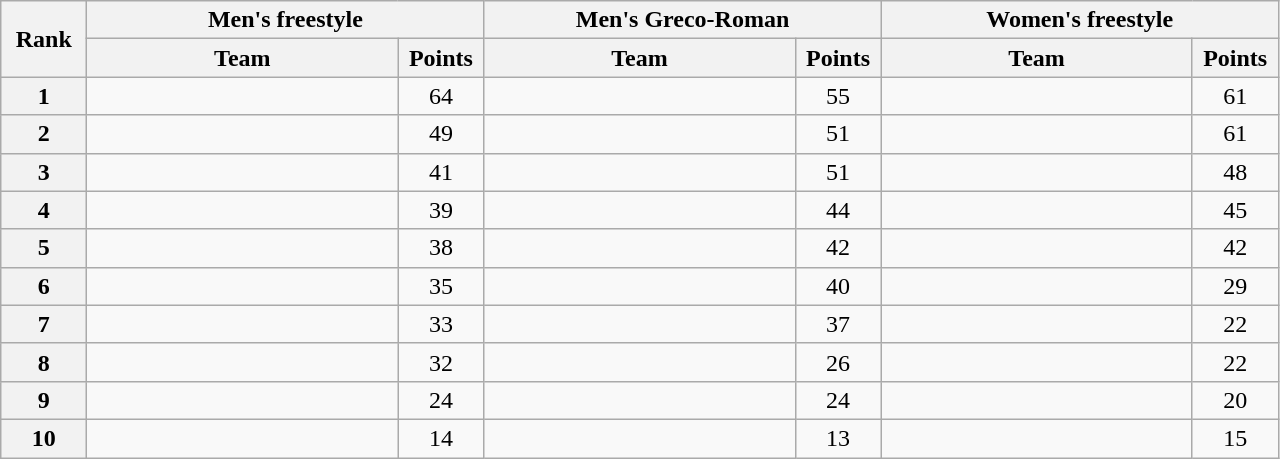<table class="wikitable" style="text-align:center;">
<tr>
<th width=50 rowspan="2">Rank</th>
<th colspan="2">Men's freestyle</th>
<th colspan="2">Men's Greco-Roman</th>
<th colspan="2">Women's freestyle</th>
</tr>
<tr>
<th width=200>Team</th>
<th width=50>Points</th>
<th width=200>Team</th>
<th width=50>Points</th>
<th width=200>Team</th>
<th width=50>Points</th>
</tr>
<tr>
<th>1</th>
<td align=left></td>
<td>64</td>
<td align=left></td>
<td>55</td>
<td align=left></td>
<td>61</td>
</tr>
<tr>
<th>2</th>
<td align=left></td>
<td>49</td>
<td align=left></td>
<td>51</td>
<td align=left></td>
<td>61</td>
</tr>
<tr>
<th>3</th>
<td align=left></td>
<td>41</td>
<td align=left></td>
<td>51</td>
<td align=left></td>
<td>48</td>
</tr>
<tr>
<th>4</th>
<td align=left></td>
<td>39</td>
<td align=left></td>
<td>44</td>
<td align=left></td>
<td>45</td>
</tr>
<tr>
<th>5</th>
<td align=left></td>
<td>38</td>
<td align=left></td>
<td>42</td>
<td align=left></td>
<td>42</td>
</tr>
<tr>
<th>6</th>
<td align=left></td>
<td>35</td>
<td align=left></td>
<td>40</td>
<td align=left></td>
<td>29</td>
</tr>
<tr>
<th>7</th>
<td align=left></td>
<td>33</td>
<td align=left></td>
<td>37</td>
<td align=left></td>
<td>22</td>
</tr>
<tr>
<th>8</th>
<td align=left></td>
<td>32</td>
<td align=left></td>
<td>26</td>
<td align=left></td>
<td>22</td>
</tr>
<tr>
<th>9</th>
<td align=left></td>
<td>24</td>
<td align=left></td>
<td>24</td>
<td align=left></td>
<td>20</td>
</tr>
<tr>
<th>10</th>
<td align=left></td>
<td>14</td>
<td align=left></td>
<td>13</td>
<td align=left></td>
<td>15</td>
</tr>
</table>
